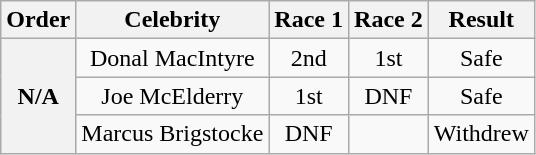<table class="wikitable plainrowheaders" style="text-align:center;">
<tr>
<th>Order</th>
<th>Celebrity</th>
<th>Race 1</th>
<th>Race 2</th>
<th>Result</th>
</tr>
<tr>
<th rowspan=3>N/A</th>
<td>Donal MacIntyre</td>
<td>2nd</td>
<td>1st</td>
<td>Safe</td>
</tr>
<tr>
<td>Joe McElderry</td>
<td>1st</td>
<td>DNF</td>
<td>Safe</td>
</tr>
<tr>
<td>Marcus Brigstocke</td>
<td>DNF</td>
<td></td>
<td>Withdrew</td>
</tr>
</table>
